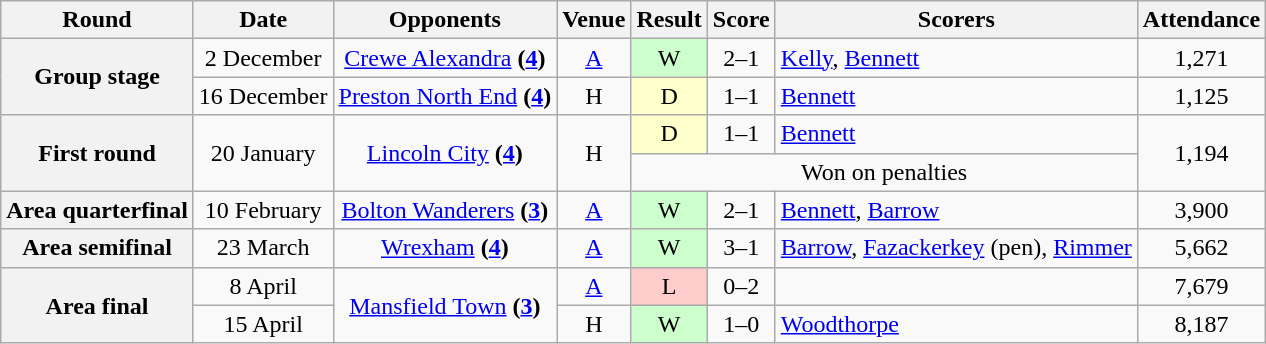<table class="wikitable" style="text-align:center">
<tr>
<th>Round</th>
<th>Date</th>
<th>Opponents</th>
<th>Venue</th>
<th>Result</th>
<th>Score</th>
<th>Scorers</th>
<th>Attendance</th>
</tr>
<tr>
<th rowspan=2>Group stage</th>
<td>2 December</td>
<td><a href='#'>Crewe Alexandra</a> <strong>(<a href='#'>4</a>)</strong></td>
<td><a href='#'>A</a></td>
<td style="background-color:#CCFFCC">W</td>
<td>2–1</td>
<td align="left"><a href='#'>Kelly</a>, <a href='#'>Bennett</a></td>
<td>1,271</td>
</tr>
<tr>
<td>16 December</td>
<td><a href='#'>Preston North End</a> <strong>(<a href='#'>4</a>)</strong></td>
<td>H</td>
<td style="background-color:#FFFFCC">D</td>
<td>1–1</td>
<td align="left"><a href='#'>Bennett</a></td>
<td>1,125</td>
</tr>
<tr>
<th rowspan=2>First round</th>
<td rowspan=2>20 January</td>
<td rowspan=2><a href='#'>Lincoln City</a> <strong>(<a href='#'>4</a>)</strong></td>
<td rowspan=2>H</td>
<td style="background-color:#FFFFCC">D</td>
<td>1–1</td>
<td align="left"><a href='#'>Bennett</a></td>
<td rowspan=2>1,194</td>
</tr>
<tr>
<td colspan=3>Won on penalties</td>
</tr>
<tr>
<th>Area quarterfinal</th>
<td>10 February</td>
<td><a href='#'>Bolton Wanderers</a> <strong>(<a href='#'>3</a>)</strong></td>
<td><a href='#'>A</a></td>
<td style="background-color:#CCFFCC">W</td>
<td>2–1</td>
<td align="left"><a href='#'>Bennett</a>, <a href='#'>Barrow</a></td>
<td>3,900</td>
</tr>
<tr>
<th>Area semifinal</th>
<td>23 March</td>
<td><a href='#'>Wrexham</a> <strong>(<a href='#'>4</a>)</strong></td>
<td><a href='#'>A</a></td>
<td style="background-color:#CCFFCC">W</td>
<td>3–1</td>
<td align="left"><a href='#'>Barrow</a>, <a href='#'>Fazackerkey</a> (pen), <a href='#'>Rimmer</a></td>
<td>5,662</td>
</tr>
<tr>
<th rowspan=2>Area final</th>
<td>8 April</td>
<td rowspan=2><a href='#'>Mansfield Town</a> <strong>(<a href='#'>3</a>)</strong></td>
<td><a href='#'>A</a></td>
<td style="background-color:#FFCCCC">L</td>
<td>0–2</td>
<td align="left"></td>
<td>7,679</td>
</tr>
<tr>
<td>15 April</td>
<td>H</td>
<td style="background-color:#CCFFCC">W</td>
<td>1–0</td>
<td align="left"><a href='#'>Woodthorpe</a></td>
<td>8,187</td>
</tr>
</table>
